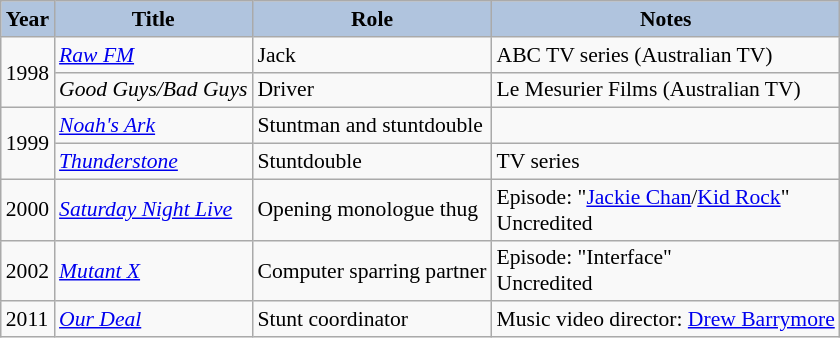<table class="wikitable" style="font-size:90%">
<tr style="text-align:center;">
<th style="background:#B0C4DE;">Year</th>
<th style="background:#B0C4DE;">Title</th>
<th style="background:#B0C4DE;">Role</th>
<th style="background:#B0C4DE;">Notes</th>
</tr>
<tr>
<td rowspan="2">1998</td>
<td><em><a href='#'>Raw FM</a></em></td>
<td>Jack</td>
<td>ABC TV series (Australian TV)</td>
</tr>
<tr>
<td><em>Good Guys/Bad Guys</em></td>
<td>Driver</td>
<td>Le Mesurier Films (Australian TV)</td>
</tr>
<tr>
<td rowspan="2">1999</td>
<td><em><a href='#'>Noah's Ark</a></em></td>
<td>Stuntman and stuntdouble</td>
<td></td>
</tr>
<tr>
<td><em><a href='#'>Thunderstone</a></em></td>
<td>Stuntdouble</td>
<td>TV series</td>
</tr>
<tr>
<td>2000</td>
<td><em><a href='#'>Saturday Night Live</a></em></td>
<td>Opening monologue thug</td>
<td>Episode: "<a href='#'>Jackie Chan</a>/<a href='#'>Kid Rock</a>"<br>Uncredited</td>
</tr>
<tr>
<td>2002</td>
<td><em><a href='#'>Mutant X</a></em></td>
<td>Computer sparring partner</td>
<td>Episode: "Interface"<br>Uncredited</td>
</tr>
<tr>
<td>2011</td>
<td><em><a href='#'>Our Deal</a></em></td>
<td>Stunt coordinator</td>
<td>Music video director: <a href='#'>Drew Barrymore</a></td>
</tr>
</table>
